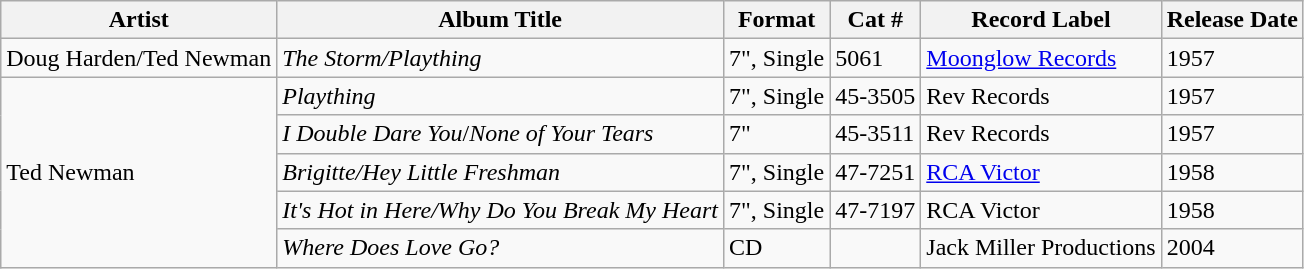<table class="wikitable">
<tr>
<th>Artist</th>
<th>Album Title</th>
<th>Format</th>
<th>Cat #</th>
<th>Record Label</th>
<th>Release Date</th>
</tr>
<tr>
<td>Doug Harden/Ted Newman</td>
<td><em>The Storm/Plaything</em></td>
<td>7", Single</td>
<td>5061</td>
<td><a href='#'>Moonglow Records</a></td>
<td>1957</td>
</tr>
<tr>
<td rowspan="5">Ted Newman</td>
<td><em>Plaything</em></td>
<td>7", Single</td>
<td>45-3505</td>
<td>Rev Records</td>
<td>1957</td>
</tr>
<tr>
<td><em>I Double Dare You</em>/<em>None of Your Tears</em></td>
<td>7"</td>
<td>45-3511</td>
<td>Rev Records</td>
<td>1957</td>
</tr>
<tr>
<td><em>Brigitte/Hey Little Freshman</em></td>
<td>7", Single</td>
<td>47-7251</td>
<td><a href='#'>RCA Victor</a></td>
<td>1958</td>
</tr>
<tr>
<td><em>It's Hot in Here/Why Do You Break My Heart</em></td>
<td>7", Single</td>
<td>47-7197</td>
<td>RCA Victor</td>
<td>1958</td>
</tr>
<tr>
<td><em>Where Does Love Go?</em></td>
<td>CD</td>
<td></td>
<td>Jack Miller Productions</td>
<td>2004</td>
</tr>
</table>
